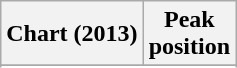<table class="wikitable sortable plainrowheaders" style="text-align:center">
<tr>
<th scope="col">Chart (2013)</th>
<th scope="col">Peak<br> position</th>
</tr>
<tr>
</tr>
<tr>
</tr>
</table>
